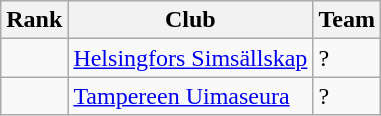<table class="wikitable" style="text-align:center">
<tr>
<th>Rank</th>
<th>Club</th>
<th>Team</th>
</tr>
<tr>
<td></td>
<td align=left><a href='#'>Helsingfors Simsällskap</a></td>
<td align=left>?</td>
</tr>
<tr>
<td></td>
<td align=left><a href='#'>Tampereen Uimaseura</a></td>
<td align=left>?</td>
</tr>
</table>
